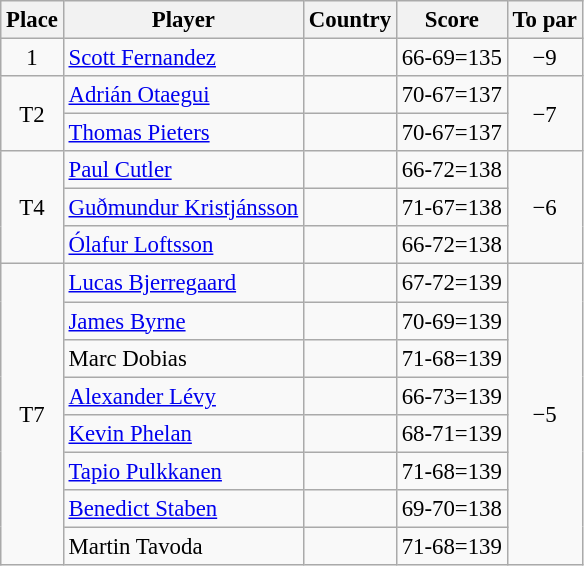<table class="wikitable" style="font-size:95%;">
<tr>
<th>Place</th>
<th>Player</th>
<th>Country</th>
<th>Score</th>
<th>To par</th>
</tr>
<tr>
<td align=center>1</td>
<td><a href='#'>Scott Fernandez</a></td>
<td></td>
<td align=center>66-69=135</td>
<td align=center>−9</td>
</tr>
<tr>
<td rowspan="2" align="center">T2</td>
<td><a href='#'>Adrián Otaegui</a></td>
<td></td>
<td align=center>70-67=137</td>
<td rowspan="2" align="center">−7</td>
</tr>
<tr>
<td><a href='#'>Thomas Pieters</a></td>
<td></td>
<td>70-67=137</td>
</tr>
<tr>
<td rowspan="3" align="center">T4</td>
<td><a href='#'>Paul Cutler</a></td>
<td></td>
<td align="center">66-72=138</td>
<td rowspan="3" align="center">−6</td>
</tr>
<tr>
<td><a href='#'>Guðmundur Kristjánsson</a></td>
<td></td>
<td align="center">71-67=138</td>
</tr>
<tr>
<td><a href='#'>Ólafur Loftsson</a></td>
<td></td>
<td>66-72=138</td>
</tr>
<tr>
<td rowspan="8" align="center">T7</td>
<td><a href='#'>Lucas Bjerregaard</a></td>
<td></td>
<td align="center">67-72=139</td>
<td rowspan="8" align="center">−5</td>
</tr>
<tr>
<td><a href='#'>James Byrne</a></td>
<td></td>
<td align="center">70-69=139</td>
</tr>
<tr>
<td>Marc Dobias</td>
<td></td>
<td align="center">71-68=139</td>
</tr>
<tr>
<td><a href='#'>Alexander Lévy</a></td>
<td></td>
<td align="center">66-73=139</td>
</tr>
<tr>
<td><a href='#'>Kevin Phelan</a></td>
<td></td>
<td align="center">68-71=139</td>
</tr>
<tr>
<td><a href='#'>Tapio Pulkkanen</a></td>
<td></td>
<td>71-68=139</td>
</tr>
<tr>
<td><a href='#'>Benedict Staben</a></td>
<td></td>
<td>69-70=138</td>
</tr>
<tr>
<td>Martin Tavoda</td>
<td></td>
<td>71-68=139</td>
</tr>
</table>
